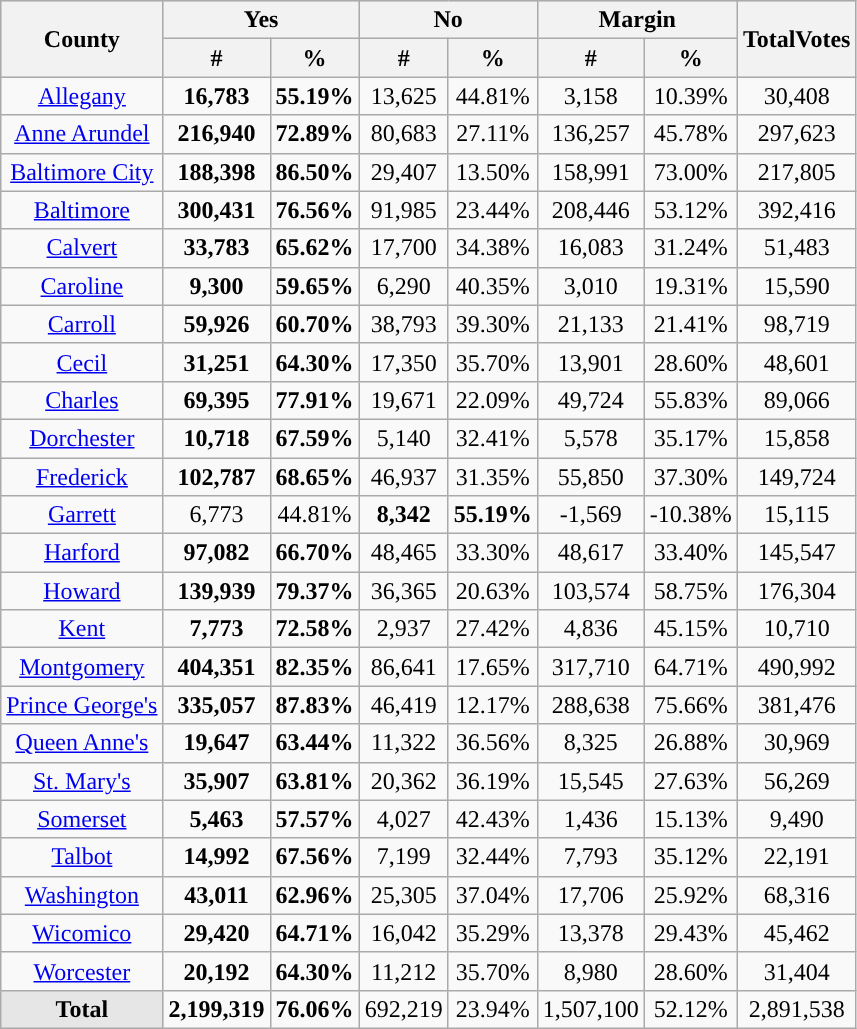<table class="wikitable sortable" style="text-align:center">
<tr style="background:lightgrey;">
<th rowspan="2">County</th>
<th colspan="2">Yes</th>
<th colspan="2">No</th>
<th colspan="2">Margin</th>
<th rowspan="2">TotalVotes</th>
</tr>
<tr>
<th>#</th>
<th>%</th>
<th>#</th>
<th>%</th>
<th>#</th>
<th>%</th>
</tr>
<tr>
<td style="text-align:center"><a href='#'>Allegany</a></td>
<td><strong>16,783</strong></td>
<td><strong>55.19%</strong></td>
<td>13,625</td>
<td>44.81%</td>
<td>3,158</td>
<td>10.39%</td>
<td>30,408</td>
</tr>
<tr>
<td style="text-align:center"><a href='#'>Anne Arundel</a></td>
<td><strong>216,940</strong></td>
<td><strong>72.89%</strong></td>
<td>80,683</td>
<td>27.11%</td>
<td>136,257</td>
<td>45.78%</td>
<td>297,623</td>
</tr>
<tr>
<td style="text-align:center"><a href='#'>Baltimore City</a></td>
<td><strong>188,398</strong></td>
<td><strong>86.50%</strong></td>
<td>29,407</td>
<td>13.50%</td>
<td>158,991</td>
<td>73.00%</td>
<td>217,805</td>
</tr>
<tr>
<td style="text-align:center"><a href='#'>Baltimore</a></td>
<td><strong>300,431</strong></td>
<td><strong>76.56%</strong></td>
<td>91,985</td>
<td>23.44%</td>
<td>208,446</td>
<td>53.12%</td>
<td>392,416</td>
</tr>
<tr>
<td style="text-align:center"><a href='#'>Calvert</a></td>
<td><strong>33,783</strong></td>
<td><strong>65.62%</strong></td>
<td>17,700</td>
<td>34.38%</td>
<td>16,083</td>
<td>31.24%</td>
<td>51,483</td>
</tr>
<tr>
<td style="text-align:center"><a href='#'>Caroline</a></td>
<td><strong>9,300</strong></td>
<td><strong>59.65%</strong></td>
<td>6,290</td>
<td>40.35%</td>
<td>3,010</td>
<td>19.31%</td>
<td>15,590</td>
</tr>
<tr>
<td style="text-align:center"><a href='#'>Carroll</a></td>
<td><strong>59,926</strong></td>
<td><strong>60.70%</strong></td>
<td>38,793</td>
<td>39.30%</td>
<td>21,133</td>
<td>21.41%</td>
<td>98,719</td>
</tr>
<tr>
<td style="text-align:center"><a href='#'>Cecil</a></td>
<td><strong>31,251</strong></td>
<td><strong>64.30%</strong></td>
<td>17,350</td>
<td>35.70%</td>
<td>13,901</td>
<td>28.60%</td>
<td>48,601</td>
</tr>
<tr>
<td style="text-align:center"><a href='#'>Charles</a></td>
<td><strong>69,395</strong></td>
<td><strong>77.91%</strong></td>
<td>19,671</td>
<td>22.09%</td>
<td>49,724</td>
<td>55.83%</td>
<td>89,066</td>
</tr>
<tr>
<td style="text-align:center"><a href='#'>Dorchester</a></td>
<td><strong>10,718</strong></td>
<td><strong>67.59%</strong></td>
<td>5,140</td>
<td>32.41%</td>
<td>5,578</td>
<td>35.17%</td>
<td>15,858</td>
</tr>
<tr>
<td style="text-align:center"><a href='#'>Frederick</a></td>
<td><strong>102,787</strong></td>
<td><strong>68.65%</strong></td>
<td>46,937</td>
<td>31.35%</td>
<td>55,850</td>
<td>37.30%</td>
<td>149,724</td>
</tr>
<tr>
<td style="text-align:center"><a href='#'>Garrett</a></td>
<td>6,773</td>
<td>44.81%</td>
<td><strong>8,342</strong></td>
<td><strong>55.19%</strong></td>
<td>-1,569</td>
<td>-10.38%</td>
<td>15,115</td>
</tr>
<tr>
<td style="text-align:center"><a href='#'>Harford</a></td>
<td><strong>97,082</strong></td>
<td><strong>66.70%</strong></td>
<td>48,465</td>
<td>33.30%</td>
<td>48,617</td>
<td>33.40%</td>
<td>145,547</td>
</tr>
<tr>
<td style="text-align:center"><a href='#'>Howard</a></td>
<td><strong>139,939</strong></td>
<td><strong>79.37%</strong></td>
<td>36,365</td>
<td>20.63%</td>
<td>103,574</td>
<td>58.75%</td>
<td>176,304</td>
</tr>
<tr>
<td style="text-align:center"><a href='#'>Kent</a></td>
<td><strong>7,773</strong></td>
<td><strong>72.58%</strong></td>
<td>2,937</td>
<td>27.42%</td>
<td>4,836</td>
<td>45.15%</td>
<td>10,710</td>
</tr>
<tr>
<td style="text-align:center"><a href='#'>Montgomery</a></td>
<td><strong>404,351</strong></td>
<td><strong>82.35%</strong></td>
<td>86,641</td>
<td>17.65%</td>
<td>317,710</td>
<td>64.71%</td>
<td>490,992</td>
</tr>
<tr>
<td style="text-align:center"><a href='#'>Prince George's</a></td>
<td><strong>335,057</strong></td>
<td><strong>87.83%</strong></td>
<td>46,419</td>
<td>12.17%</td>
<td>288,638</td>
<td>75.66%</td>
<td>381,476</td>
</tr>
<tr>
<td style="text-align:center"><a href='#'>Queen Anne's</a></td>
<td><strong>19,647</strong></td>
<td><strong>63.44%</strong></td>
<td>11,322</td>
<td>36.56%</td>
<td>8,325</td>
<td>26.88%</td>
<td>30,969</td>
</tr>
<tr>
<td style="text-align:center"><a href='#'>St. Mary's</a></td>
<td><strong>35,907</strong></td>
<td><strong>63.81%</strong></td>
<td>20,362</td>
<td>36.19%</td>
<td>15,545</td>
<td>27.63%</td>
<td>56,269</td>
</tr>
<tr>
<td style="text-align:center"><a href='#'>Somerset</a></td>
<td><strong>5,463</strong></td>
<td><strong>57.57%</strong></td>
<td>4,027</td>
<td>42.43%</td>
<td>1,436</td>
<td>15.13%</td>
<td>9,490</td>
</tr>
<tr>
<td style="text-align:center"><a href='#'>Talbot</a></td>
<td><strong>14,992</strong></td>
<td><strong>67.56%</strong></td>
<td>7,199</td>
<td>32.44%</td>
<td>7,793</td>
<td>35.12%</td>
<td>22,191</td>
</tr>
<tr>
<td style="text-align:center"><a href='#'>Washington</a></td>
<td><strong>43,011</strong></td>
<td><strong>62.96%</strong></td>
<td>25,305</td>
<td>37.04%</td>
<td>17,706</td>
<td>25.92%</td>
<td>68,316</td>
</tr>
<tr>
<td style="text-align:center"><a href='#'>Wicomico</a></td>
<td><strong>29,420</strong></td>
<td><strong>64.71%</strong></td>
<td>16,042</td>
<td>35.29%</td>
<td>13,378</td>
<td>29.43%</td>
<td>45,462</td>
</tr>
<tr>
<td style="text-align:center"><a href='#'>Worcester</a></td>
<td><strong>20,192</strong></td>
<td><strong>64.30%</strong></td>
<td>11,212</td>
<td>35.70%</td>
<td>8,980</td>
<td>28.60%</td>
<td>31,404</td>
</tr>
<tr class="sortbottom">
<td style="background-color:#E6E6E6;"><strong>Total</strong></td>
<td><strong>2,199,319</strong></td>
<td><strong>76.06%</strong></td>
<td>692,219</td>
<td>23.94%</td>
<td>1,507,100</td>
<td>52.12%</td>
<td>2,891,538</td>
</tr>
</table>
